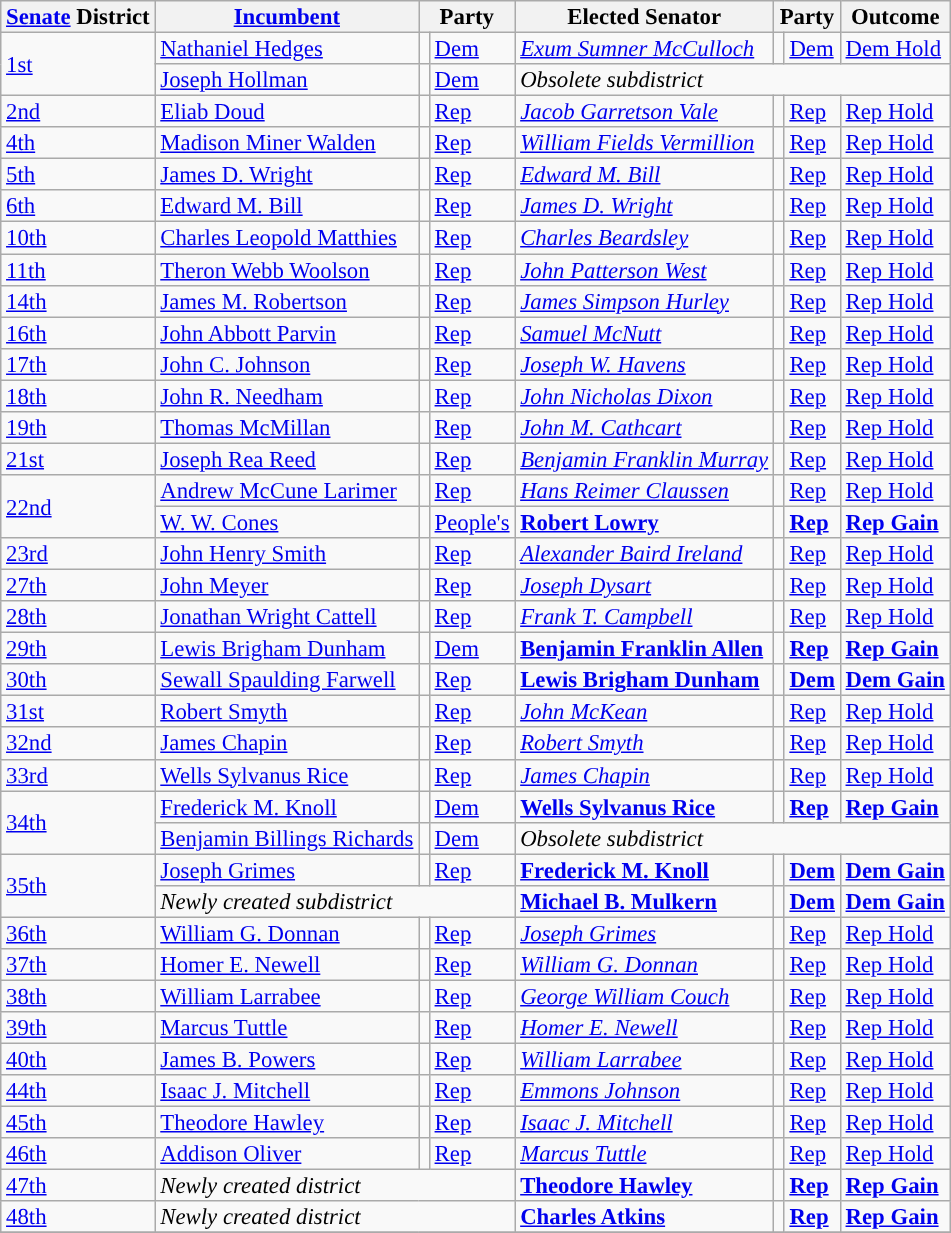<table class="sortable wikitable" style="font-size:95%;line-height:14px;">
<tr>
<th class="sortable"><a href='#'>Senate</a> District</th>
<th class="sortable"><a href='#'>Incumbent</a></th>
<th colspan="2">Party</th>
<th class="sortable">Elected Senator</th>
<th colspan="2">Party</th>
<th class="sortable">Outcome</th>
</tr>
<tr>
<td rowspan="2"><a href='#'>1st</a></td>
<td><a href='#'>Nathaniel Hedges</a></td>
<td style="background:"></td>
<td><a href='#'>Dem</a></td>
<td><em><a href='#'>Exum Sumner McCulloch</a></em></td>
<td style="background:"></td>
<td><a href='#'>Dem</a></td>
<td><a href='#'>Dem Hold</a></td>
</tr>
<tr>
<td><a href='#'>Joseph Hollman</a></td>
<td style="background:"></td>
<td><a href='#'>Dem</a></td>
<td colspan="4" ><em>Obsolete subdistrict</em></td>
</tr>
<tr>
<td><a href='#'>2nd</a></td>
<td><a href='#'>Eliab Doud</a></td>
<td style="background:"></td>
<td><a href='#'>Rep</a></td>
<td><em><a href='#'>Jacob Garretson Vale</a></em></td>
<td style="background:"></td>
<td><a href='#'>Rep</a></td>
<td><a href='#'>Rep Hold</a></td>
</tr>
<tr>
<td><a href='#'>4th</a></td>
<td><a href='#'>Madison Miner Walden</a></td>
<td style="background:"></td>
<td><a href='#'>Rep</a></td>
<td><em><a href='#'>William Fields Vermillion</a></em></td>
<td style="background:"></td>
<td><a href='#'>Rep</a></td>
<td><a href='#'>Rep Hold</a></td>
</tr>
<tr>
<td><a href='#'>5th</a></td>
<td><a href='#'>James D. Wright</a></td>
<td style="background:"></td>
<td><a href='#'>Rep</a></td>
<td><em><a href='#'>Edward M. Bill</a></em></td>
<td style="background:"></td>
<td><a href='#'>Rep</a></td>
<td><a href='#'>Rep Hold</a></td>
</tr>
<tr>
<td><a href='#'>6th</a></td>
<td><a href='#'>Edward M. Bill</a></td>
<td style="background:"></td>
<td><a href='#'>Rep</a></td>
<td><em><a href='#'>James D. Wright</a></em></td>
<td style="background:"></td>
<td><a href='#'>Rep</a></td>
<td><a href='#'>Rep Hold</a></td>
</tr>
<tr>
<td><a href='#'>10th</a></td>
<td><a href='#'>Charles Leopold Matthies</a></td>
<td style="background:"></td>
<td><a href='#'>Rep</a></td>
<td><em><a href='#'>Charles Beardsley</a></em></td>
<td style="background:"></td>
<td><a href='#'>Rep</a></td>
<td><a href='#'>Rep Hold</a></td>
</tr>
<tr>
<td><a href='#'>11th</a></td>
<td><a href='#'>Theron Webb Woolson</a></td>
<td style="background:"></td>
<td><a href='#'>Rep</a></td>
<td><em><a href='#'>John Patterson West</a></em></td>
<td style="background:"></td>
<td><a href='#'>Rep</a></td>
<td><a href='#'>Rep Hold</a></td>
</tr>
<tr>
<td><a href='#'>14th</a></td>
<td><a href='#'>James M. Robertson</a></td>
<td style="background:"></td>
<td><a href='#'>Rep</a></td>
<td><em><a href='#'>James Simpson Hurley</a></em></td>
<td style="background:"></td>
<td><a href='#'>Rep</a></td>
<td><a href='#'>Rep Hold</a></td>
</tr>
<tr>
<td><a href='#'>16th</a></td>
<td><a href='#'>John Abbott Parvin</a></td>
<td style="background:"></td>
<td><a href='#'>Rep</a></td>
<td><em><a href='#'>Samuel McNutt</a></em></td>
<td style="background:"></td>
<td><a href='#'>Rep</a></td>
<td><a href='#'>Rep Hold</a></td>
</tr>
<tr>
<td><a href='#'>17th</a></td>
<td><a href='#'>John C. Johnson</a></td>
<td style="background:"></td>
<td><a href='#'>Rep</a></td>
<td><em><a href='#'>Joseph W. Havens</a></em></td>
<td style="background:"></td>
<td><a href='#'>Rep</a></td>
<td><a href='#'>Rep Hold</a></td>
</tr>
<tr>
<td><a href='#'>18th</a></td>
<td><a href='#'>John R. Needham</a></td>
<td style="background:"></td>
<td><a href='#'>Rep</a></td>
<td><em><a href='#'>John Nicholas Dixon</a></em></td>
<td style="background:"></td>
<td><a href='#'>Rep</a></td>
<td><a href='#'>Rep Hold</a></td>
</tr>
<tr>
<td><a href='#'>19th</a></td>
<td><a href='#'>Thomas McMillan</a></td>
<td style="background:"></td>
<td><a href='#'>Rep</a></td>
<td><em><a href='#'>John M. Cathcart</a></em></td>
<td style="background:"></td>
<td><a href='#'>Rep</a></td>
<td><a href='#'>Rep Hold</a></td>
</tr>
<tr>
<td><a href='#'>21st</a></td>
<td><a href='#'>Joseph Rea Reed</a></td>
<td style="background:"></td>
<td><a href='#'>Rep</a></td>
<td><em><a href='#'>Benjamin Franklin Murray</a></em></td>
<td style="background:"></td>
<td><a href='#'>Rep</a></td>
<td><a href='#'>Rep Hold</a></td>
</tr>
<tr>
<td rowspan="2"><a href='#'>22nd</a></td>
<td><a href='#'>Andrew McCune Larimer</a></td>
<td style="background:"></td>
<td><a href='#'>Rep</a></td>
<td><em><a href='#'>Hans Reimer Claussen</a></em></td>
<td style="background:"></td>
<td><a href='#'>Rep</a></td>
<td><a href='#'>Rep Hold</a></td>
</tr>
<tr>
<td><a href='#'>W. W. Cones</a></td>
<td style="background:"></td>
<td><a href='#'>People's</a></td>
<td><strong><a href='#'>Robert Lowry</a></strong></td>
<td style="background:"></td>
<td><strong><a href='#'>Rep</a></strong></td>
<td><strong><a href='#'>Rep Gain</a></strong></td>
</tr>
<tr>
<td><a href='#'>23rd</a></td>
<td><a href='#'>John Henry Smith</a></td>
<td style="background:"></td>
<td><a href='#'>Rep</a></td>
<td><em><a href='#'>Alexander Baird Ireland</a></em></td>
<td style="background:"></td>
<td><a href='#'>Rep</a></td>
<td><a href='#'>Rep Hold</a></td>
</tr>
<tr>
<td><a href='#'>27th</a></td>
<td><a href='#'>John Meyer</a></td>
<td style="background:"></td>
<td><a href='#'>Rep</a></td>
<td><em><a href='#'>Joseph Dysart</a></em></td>
<td style="background:"></td>
<td><a href='#'>Rep</a></td>
<td><a href='#'>Rep Hold</a></td>
</tr>
<tr>
<td><a href='#'>28th</a></td>
<td><a href='#'>Jonathan Wright Cattell</a></td>
<td style="background:"></td>
<td><a href='#'>Rep</a></td>
<td><em><a href='#'>Frank T. Campbell</a></em></td>
<td style="background:"></td>
<td><a href='#'>Rep</a></td>
<td><a href='#'>Rep Hold</a></td>
</tr>
<tr>
<td><a href='#'>29th</a></td>
<td><a href='#'>Lewis Brigham Dunham</a></td>
<td style="background:"></td>
<td><a href='#'>Dem</a></td>
<td><strong><a href='#'>Benjamin Franklin Allen</a></strong></td>
<td style="background:"></td>
<td><strong><a href='#'>Rep</a></strong></td>
<td><strong><a href='#'>Rep Gain</a></strong></td>
</tr>
<tr>
<td><a href='#'>30th</a></td>
<td><a href='#'>Sewall Spaulding Farwell</a></td>
<td style="background:"></td>
<td><a href='#'>Rep</a></td>
<td><strong><a href='#'>Lewis Brigham Dunham</a></strong></td>
<td style="background:"></td>
<td><strong><a href='#'>Dem</a></strong></td>
<td><strong><a href='#'>Dem Gain</a></strong></td>
</tr>
<tr>
<td><a href='#'>31st</a></td>
<td><a href='#'>Robert Smyth</a></td>
<td style="background:"></td>
<td><a href='#'>Rep</a></td>
<td><em><a href='#'>John McKean</a></em></td>
<td style="background:"></td>
<td><a href='#'>Rep</a></td>
<td><a href='#'>Rep Hold</a></td>
</tr>
<tr>
<td><a href='#'>32nd</a></td>
<td><a href='#'>James Chapin</a></td>
<td style="background:"></td>
<td><a href='#'>Rep</a></td>
<td><em><a href='#'>Robert Smyth</a></em></td>
<td style="background:"></td>
<td><a href='#'>Rep</a></td>
<td><a href='#'>Rep Hold</a></td>
</tr>
<tr>
<td><a href='#'>33rd</a></td>
<td><a href='#'>Wells Sylvanus Rice</a></td>
<td style="background:"></td>
<td><a href='#'>Rep</a></td>
<td><em><a href='#'>James Chapin</a></em></td>
<td style="background:"></td>
<td><a href='#'>Rep</a></td>
<td><a href='#'>Rep Hold</a></td>
</tr>
<tr>
<td rowspan="2"><a href='#'>34th</a></td>
<td><a href='#'>Frederick M. Knoll</a></td>
<td style="background:"></td>
<td><a href='#'>Dem</a></td>
<td><strong><a href='#'>Wells Sylvanus Rice</a></strong></td>
<td style="background:"></td>
<td><strong><a href='#'>Rep</a></strong></td>
<td><strong><a href='#'>Rep Gain</a></strong></td>
</tr>
<tr>
<td><a href='#'>Benjamin Billings Richards</a></td>
<td style="background:"></td>
<td><a href='#'>Dem</a></td>
<td colspan="4" ><em>Obsolete subdistrict</em></td>
</tr>
<tr>
<td rowspan="2"><a href='#'>35th</a></td>
<td><a href='#'>Joseph Grimes</a></td>
<td style="background:"></td>
<td><a href='#'>Rep</a></td>
<td><strong><a href='#'>Frederick M. Knoll</a></strong></td>
<td style="background:"></td>
<td><strong><a href='#'>Dem</a></strong></td>
<td><strong><a href='#'>Dem Gain</a></strong></td>
</tr>
<tr>
<td colspan="3" ><em>Newly created subdistrict</em></td>
<td><strong><a href='#'>Michael B. Mulkern</a></strong></td>
<td style="background:"></td>
<td><strong><a href='#'>Dem</a></strong></td>
<td><strong><a href='#'>Dem Gain</a></strong></td>
</tr>
<tr>
<td><a href='#'>36th</a></td>
<td><a href='#'>William G. Donnan</a></td>
<td style="background:"></td>
<td><a href='#'>Rep</a></td>
<td><em><a href='#'>Joseph Grimes</a></em></td>
<td style="background:"></td>
<td><a href='#'>Rep</a></td>
<td><a href='#'>Rep Hold</a></td>
</tr>
<tr>
<td><a href='#'>37th</a></td>
<td><a href='#'>Homer E. Newell</a></td>
<td style="background:"></td>
<td><a href='#'>Rep</a></td>
<td><em><a href='#'>William G. Donnan</a></em></td>
<td style="background:"></td>
<td><a href='#'>Rep</a></td>
<td><a href='#'>Rep Hold</a></td>
</tr>
<tr>
<td><a href='#'>38th</a></td>
<td><a href='#'>William Larrabee</a></td>
<td style="background:"></td>
<td><a href='#'>Rep</a></td>
<td><em><a href='#'>George William Couch</a></em></td>
<td style="background:"></td>
<td><a href='#'>Rep</a></td>
<td><a href='#'>Rep Hold</a></td>
</tr>
<tr>
<td><a href='#'>39th</a></td>
<td><a href='#'>Marcus Tuttle</a></td>
<td style="background:"></td>
<td><a href='#'>Rep</a></td>
<td><em><a href='#'>Homer E. Newell</a></em></td>
<td style="background:"></td>
<td><a href='#'>Rep</a></td>
<td><a href='#'>Rep Hold</a></td>
</tr>
<tr>
<td><a href='#'>40th</a></td>
<td><a href='#'>James B. Powers</a></td>
<td style="background:"></td>
<td><a href='#'>Rep</a></td>
<td><em><a href='#'>William Larrabee</a></em></td>
<td style="background:"></td>
<td><a href='#'>Rep</a></td>
<td><a href='#'>Rep Hold</a></td>
</tr>
<tr>
<td><a href='#'>44th</a></td>
<td><a href='#'>Isaac J. Mitchell</a></td>
<td style="background:"></td>
<td><a href='#'>Rep</a></td>
<td><em><a href='#'>Emmons Johnson</a></em></td>
<td style="background:"></td>
<td><a href='#'>Rep</a></td>
<td><a href='#'>Rep Hold</a></td>
</tr>
<tr>
<td><a href='#'>45th</a></td>
<td><a href='#'>Theodore Hawley</a></td>
<td style="background:"></td>
<td><a href='#'>Rep</a></td>
<td><em><a href='#'>Isaac J. Mitchell</a></em></td>
<td style="background:"></td>
<td><a href='#'>Rep</a></td>
<td><a href='#'>Rep Hold</a></td>
</tr>
<tr>
<td><a href='#'>46th</a></td>
<td><a href='#'>Addison Oliver</a></td>
<td style="background:"></td>
<td><a href='#'>Rep</a></td>
<td><em><a href='#'>Marcus Tuttle</a></em></td>
<td style="background:"></td>
<td><a href='#'>Rep</a></td>
<td><a href='#'>Rep Hold</a></td>
</tr>
<tr>
<td><a href='#'>47th</a></td>
<td colspan="3" ><em>Newly created district</em></td>
<td><strong><a href='#'>Theodore Hawley</a></strong></td>
<td style="background:"></td>
<td><strong><a href='#'>Rep</a></strong></td>
<td><strong><a href='#'>Rep Gain</a></strong></td>
</tr>
<tr>
<td><a href='#'>48th</a></td>
<td colspan="3" ><em>Newly created district</em></td>
<td><strong><a href='#'>Charles Atkins</a></strong></td>
<td style="background:"></td>
<td><strong><a href='#'>Rep</a></strong></td>
<td><strong><a href='#'>Rep Gain</a></strong></td>
</tr>
<tr>
</tr>
</table>
